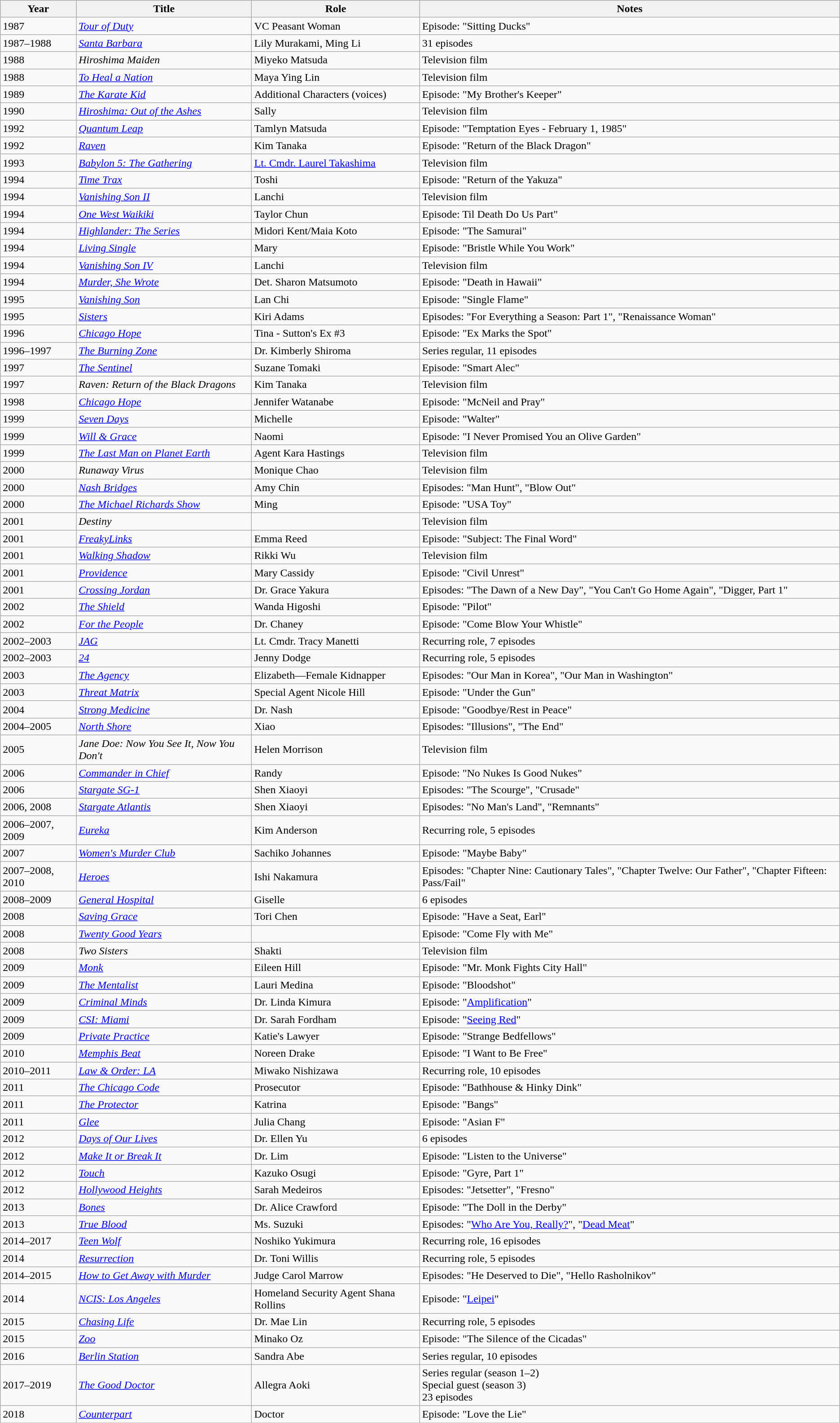<table class="wikitable sortable">
<tr>
<th scope="col">Year</th>
<th scope="col">Title</th>
<th scope="col">Role</th>
<th scope="col" class="unsortable">Notes</th>
</tr>
<tr>
<td>1987</td>
<td><em><a href='#'>Tour of Duty</a></em></td>
<td>VC Peasant Woman</td>
<td>Episode: "Sitting Ducks"</td>
</tr>
<tr>
<td>1987–1988</td>
<td><em><a href='#'>Santa Barbara</a></em></td>
<td>Lily Murakami, Ming Li</td>
<td>31 episodes</td>
</tr>
<tr>
<td>1988</td>
<td><em>Hiroshima Maiden</em></td>
<td>Miyeko Matsuda</td>
<td>Television film</td>
</tr>
<tr>
<td>1988</td>
<td><em><a href='#'>To Heal a Nation</a></em></td>
<td>Maya Ying Lin</td>
<td>Television film</td>
</tr>
<tr>
<td>1989</td>
<td data-sort-value="Karate Kid, The"><em><a href='#'>The Karate Kid</a></em></td>
<td>Additional Characters (voices)</td>
<td>Episode: "My Brother's Keeper"</td>
</tr>
<tr>
<td>1990</td>
<td><em><a href='#'>Hiroshima: Out of the Ashes</a></em></td>
<td>Sally</td>
<td>Television film</td>
</tr>
<tr>
<td>1992</td>
<td><em><a href='#'>Quantum Leap</a></em></td>
<td>Tamlyn Matsuda</td>
<td>Episode: "Temptation Eyes - February 1, 1985"</td>
</tr>
<tr>
<td>1992</td>
<td><em><a href='#'>Raven</a></em></td>
<td>Kim Tanaka</td>
<td>Episode: "Return of the Black Dragon"</td>
</tr>
<tr>
<td>1993</td>
<td><em><a href='#'>Babylon 5: The Gathering</a></em></td>
<td><a href='#'>Lt. Cmdr. Laurel Takashima</a></td>
<td>Television film</td>
</tr>
<tr>
<td>1994</td>
<td><em><a href='#'>Time Trax</a></em></td>
<td>Toshi</td>
<td>Episode: "Return of the Yakuza"</td>
</tr>
<tr>
<td>1994</td>
<td><em><a href='#'>Vanishing Son II</a></em></td>
<td>Lanchi</td>
<td>Television film</td>
</tr>
<tr>
<td>1994</td>
<td><em><a href='#'>One West Waikiki</a></em></td>
<td>Taylor Chun</td>
<td>Episode: Til Death Do Us Part"</td>
</tr>
<tr>
<td>1994</td>
<td><em><a href='#'>Highlander: The Series</a></em></td>
<td>Midori Kent/Maia Koto</td>
<td>Episode: "The Samurai"</td>
</tr>
<tr>
<td>1994</td>
<td><em><a href='#'>Living Single</a></em></td>
<td>Mary</td>
<td>Episode: "Bristle While You Work"</td>
</tr>
<tr>
<td>1994</td>
<td><em><a href='#'>Vanishing Son IV</a></em></td>
<td>Lanchi</td>
<td>Television film</td>
</tr>
<tr>
<td>1994</td>
<td><em><a href='#'>Murder, She Wrote</a></em></td>
<td>Det. Sharon Matsumoto</td>
<td>Episode: "Death in Hawaii"</td>
</tr>
<tr>
<td>1995</td>
<td><em><a href='#'>Vanishing Son</a></em></td>
<td>Lan Chi</td>
<td>Episode: "Single Flame"</td>
</tr>
<tr>
<td>1995</td>
<td><em><a href='#'>Sisters</a></em></td>
<td>Kiri Adams</td>
<td>Episodes: "For Everything a Season:  Part 1", "Renaissance Woman"</td>
</tr>
<tr>
<td>1996</td>
<td><em><a href='#'>Chicago Hope</a></em></td>
<td>Tina - Sutton's Ex #3</td>
<td>Episode: "Ex Marks the Spot"</td>
</tr>
<tr>
<td>1996–1997</td>
<td data-sort-value="Burning Zone, The"><em><a href='#'>The Burning Zone</a></em></td>
<td>Dr. Kimberly Shiroma</td>
<td>Series regular, 11 episodes</td>
</tr>
<tr>
<td>1997</td>
<td data-sort-value="Sentinel, The"><em><a href='#'>The Sentinel</a></em></td>
<td>Suzane Tomaki</td>
<td>Episode: "Smart Alec"</td>
</tr>
<tr>
<td>1997</td>
<td><em>Raven: Return of the Black Dragons</em></td>
<td>Kim Tanaka</td>
<td>Television film</td>
</tr>
<tr>
<td>1998</td>
<td><em><a href='#'>Chicago Hope</a></em></td>
<td>Jennifer Watanabe</td>
<td>Episode: "McNeil and Pray"</td>
</tr>
<tr>
<td>1999</td>
<td><em><a href='#'>Seven Days</a></em></td>
<td>Michelle</td>
<td>Episode: "Walter"</td>
</tr>
<tr>
<td>1999</td>
<td><em><a href='#'>Will & Grace</a></em></td>
<td>Naomi</td>
<td>Episode: "I Never Promised You an Olive Garden"</td>
</tr>
<tr>
<td>1999</td>
<td data-sort-value="Last Man on Planet Earth, The"><em><a href='#'>The Last Man on Planet Earth</a></em></td>
<td>Agent Kara Hastings</td>
<td>Television film</td>
</tr>
<tr>
<td>2000</td>
<td><em>Runaway Virus</em></td>
<td>Monique Chao</td>
<td>Television film</td>
</tr>
<tr>
<td>2000</td>
<td><em><a href='#'>Nash Bridges</a></em></td>
<td>Amy Chin</td>
<td>Episodes: "Man Hunt", "Blow Out"</td>
</tr>
<tr>
<td>2000</td>
<td data-sort-value="Michael Richards Show, The"><em><a href='#'>The Michael Richards Show</a></em></td>
<td>Ming</td>
<td>Episode: "USA Toy"</td>
</tr>
<tr>
<td>2001</td>
<td><em>Destiny</em></td>
<td></td>
<td>Television film</td>
</tr>
<tr>
<td>2001</td>
<td><em><a href='#'>FreakyLinks</a></em></td>
<td>Emma Reed</td>
<td>Episode: "Subject: The Final Word"</td>
</tr>
<tr>
<td>2001</td>
<td><em><a href='#'>Walking Shadow</a></em></td>
<td>Rikki Wu</td>
<td>Television film</td>
</tr>
<tr>
<td>2001</td>
<td><em><a href='#'>Providence</a></em></td>
<td>Mary Cassidy</td>
<td>Episode: "Civil Unrest"</td>
</tr>
<tr>
<td>2001</td>
<td><em><a href='#'>Crossing Jordan</a></em></td>
<td>Dr. Grace Yakura</td>
<td>Episodes: "The Dawn of a New Day", "You Can't Go Home Again", "Digger, Part 1"</td>
</tr>
<tr>
<td>2002</td>
<td data-sort-value="Shield, The"><em><a href='#'>The Shield</a></em></td>
<td>Wanda Higoshi</td>
<td>Episode: "Pilot"</td>
</tr>
<tr>
<td>2002</td>
<td><em><a href='#'>For the People</a></em></td>
<td>Dr. Chaney</td>
<td>Episode: "Come Blow Your Whistle"</td>
</tr>
<tr>
<td>2002–2003</td>
<td><em><a href='#'>JAG</a></em></td>
<td>Lt. Cmdr. Tracy Manetti</td>
<td>Recurring role, 7 episodes</td>
</tr>
<tr>
<td>2002–2003</td>
<td><em><a href='#'>24</a></em></td>
<td>Jenny Dodge</td>
<td>Recurring role, 5 episodes</td>
</tr>
<tr>
<td>2003</td>
<td data-sort-value="Agency, The"><em><a href='#'>The Agency</a></em></td>
<td>Elizabeth—Female Kidnapper</td>
<td>Episodes:  "Our Man in Korea", "Our Man in Washington"</td>
</tr>
<tr>
<td>2003</td>
<td><em><a href='#'>Threat Matrix</a></em></td>
<td>Special Agent Nicole Hill</td>
<td>Episode: "Under the Gun"</td>
</tr>
<tr>
<td>2004</td>
<td><em><a href='#'>Strong Medicine</a></em></td>
<td>Dr. Nash</td>
<td>Episode: "Goodbye/Rest in Peace"</td>
</tr>
<tr>
<td>2004–2005</td>
<td><em><a href='#'>North Shore</a></em></td>
<td>Xiao</td>
<td>Episodes: "Illusions", "The End"</td>
</tr>
<tr>
<td>2005</td>
<td><em>Jane Doe: Now You See It, Now You Don't</em></td>
<td>Helen Morrison</td>
<td>Television film</td>
</tr>
<tr>
<td>2006</td>
<td><em><a href='#'>Commander in Chief</a></em></td>
<td>Randy</td>
<td>Episode: "No Nukes Is Good Nukes"</td>
</tr>
<tr>
<td>2006</td>
<td><em><a href='#'>Stargate SG-1</a></em></td>
<td>Shen Xiaoyi</td>
<td>Episodes: "The Scourge", "Crusade"</td>
</tr>
<tr>
<td>2006, 2008</td>
<td><em><a href='#'>Stargate Atlantis</a></em></td>
<td>Shen Xiaoyi</td>
<td>Episodes: "No Man's Land", "Remnants"</td>
</tr>
<tr>
<td>2006–2007, 2009</td>
<td><em><a href='#'>Eureka</a></em></td>
<td>Kim Anderson</td>
<td>Recurring role, 5 episodes</td>
</tr>
<tr>
<td>2007</td>
<td><em><a href='#'>Women's Murder Club</a></em></td>
<td>Sachiko Johannes</td>
<td>Episode: "Maybe Baby"</td>
</tr>
<tr>
<td>2007–2008, 2010</td>
<td><em><a href='#'>Heroes</a></em></td>
<td>Ishi Nakamura</td>
<td>Episodes: "Chapter Nine: Cautionary Tales", "Chapter Twelve: Our Father", "Chapter Fifteen: Pass/Fail"</td>
</tr>
<tr>
<td>2008–2009</td>
<td><em><a href='#'>General Hospital</a></em></td>
<td>Giselle</td>
<td>6 episodes</td>
</tr>
<tr>
<td>2008</td>
<td><em><a href='#'>Saving Grace</a></em></td>
<td>Tori Chen</td>
<td>Episode: "Have a Seat, Earl"</td>
</tr>
<tr>
<td>2008</td>
<td><em><a href='#'>Twenty Good Years</a></em></td>
<td></td>
<td>Episode: "Come Fly with Me"</td>
</tr>
<tr>
<td>2008</td>
<td><em>Two Sisters</em></td>
<td>Shakti</td>
<td>Television film</td>
</tr>
<tr>
<td>2009</td>
<td><em><a href='#'>Monk</a></em></td>
<td>Eileen Hill</td>
<td>Episode: "Mr. Monk Fights City Hall"</td>
</tr>
<tr>
<td>2009</td>
<td data-sort-value="Mentalist, The"><em><a href='#'>The Mentalist</a></em></td>
<td>Lauri Medina</td>
<td>Episode: "Bloodshot"</td>
</tr>
<tr>
<td>2009</td>
<td><em><a href='#'>Criminal Minds</a></em></td>
<td>Dr. Linda Kimura</td>
<td>Episode: "<a href='#'>Amplification</a>"</td>
</tr>
<tr>
<td>2009</td>
<td><em><a href='#'>CSI: Miami</a></em></td>
<td>Dr. Sarah Fordham</td>
<td>Episode: "<a href='#'>Seeing Red</a>"</td>
</tr>
<tr>
<td>2009</td>
<td><em><a href='#'>Private Practice</a></em></td>
<td>Katie's Lawyer</td>
<td>Episode: "Strange Bedfellows"</td>
</tr>
<tr>
<td>2010</td>
<td><em><a href='#'>Memphis Beat</a></em></td>
<td>Noreen Drake</td>
<td>Episode: "I Want to Be Free"</td>
</tr>
<tr>
<td>2010–2011</td>
<td><em><a href='#'>Law & Order: LA</a></em></td>
<td>Miwako Nishizawa</td>
<td>Recurring role, 10 episodes</td>
</tr>
<tr>
<td>2011</td>
<td data-sort-value="Chicago Code, The"><em><a href='#'>The Chicago Code</a></em></td>
<td>Prosecutor</td>
<td>Episode: "Bathhouse & Hinky Dink"</td>
</tr>
<tr>
<td>2011</td>
<td data-sort-value="Protector, The"><em><a href='#'>The Protector</a></em></td>
<td>Katrina</td>
<td>Episode: "Bangs"</td>
</tr>
<tr>
<td>2011</td>
<td><em><a href='#'>Glee</a></em></td>
<td>Julia Chang</td>
<td>Episode: "Asian F"</td>
</tr>
<tr>
<td>2012</td>
<td><em><a href='#'>Days of Our Lives</a></em></td>
<td>Dr. Ellen Yu</td>
<td>6 episodes</td>
</tr>
<tr>
<td>2012</td>
<td><em><a href='#'>Make It or Break It</a></em></td>
<td>Dr. Lim</td>
<td>Episode: "Listen to the Universe"</td>
</tr>
<tr>
<td>2012</td>
<td><em><a href='#'>Touch</a></em></td>
<td>Kazuko Osugi</td>
<td>Episode: "Gyre, Part 1"</td>
</tr>
<tr>
<td>2012</td>
<td><em><a href='#'>Hollywood Heights</a></em></td>
<td>Sarah Medeiros</td>
<td>Episodes: "Jetsetter", "Fresno"</td>
</tr>
<tr>
<td>2013</td>
<td><em><a href='#'>Bones</a></em></td>
<td>Dr. Alice Crawford</td>
<td>Episode: "The Doll in the Derby"</td>
</tr>
<tr>
<td>2013</td>
<td><em><a href='#'>True Blood</a></em></td>
<td>Ms. Suzuki</td>
<td>Episodes:  "<a href='#'>Who Are You, Really?</a>", "<a href='#'>Dead Meat</a>"</td>
</tr>
<tr>
<td>2014–2017</td>
<td><em><a href='#'>Teen Wolf</a></em></td>
<td>Noshiko Yukimura</td>
<td>Recurring role, 16 episodes</td>
</tr>
<tr>
<td>2014</td>
<td><em><a href='#'>Resurrection</a></em></td>
<td>Dr. Toni Willis</td>
<td>Recurring role, 5 episodes</td>
</tr>
<tr>
<td>2014–2015</td>
<td><em><a href='#'>How to Get Away with Murder</a></em></td>
<td>Judge Carol Marrow</td>
<td>Episodes:  "He Deserved to Die", "Hello Rasholnikov"</td>
</tr>
<tr>
<td>2014</td>
<td><em><a href='#'>NCIS: Los Angeles</a></em></td>
<td>Homeland Security Agent Shana Rollins</td>
<td>Episode: "<a href='#'>Leipei</a>"</td>
</tr>
<tr>
<td>2015</td>
<td><em><a href='#'>Chasing Life</a></em></td>
<td>Dr. Mae Lin</td>
<td>Recurring role, 5 episodes</td>
</tr>
<tr>
<td>2015</td>
<td><em><a href='#'>Zoo</a></em></td>
<td>Minako Oz</td>
<td>Episode: "The Silence of the Cicadas"</td>
</tr>
<tr>
<td>2016</td>
<td><em><a href='#'>Berlin Station</a></em></td>
<td>Sandra Abe</td>
<td>Series regular, 10 episodes</td>
</tr>
<tr>
<td>2017–2019</td>
<td data-sort-value="Good Doctor, The"><em><a href='#'>The Good Doctor</a></em></td>
<td>Allegra Aoki</td>
<td>Series regular (season 1–2)<br>Special guest (season 3)<br>23 episodes</td>
</tr>
<tr>
<td>2018</td>
<td><em><a href='#'>Counterpart</a></em></td>
<td>Doctor</td>
<td>Episode: "Love the Lie"</td>
</tr>
<tr>
</tr>
</table>
